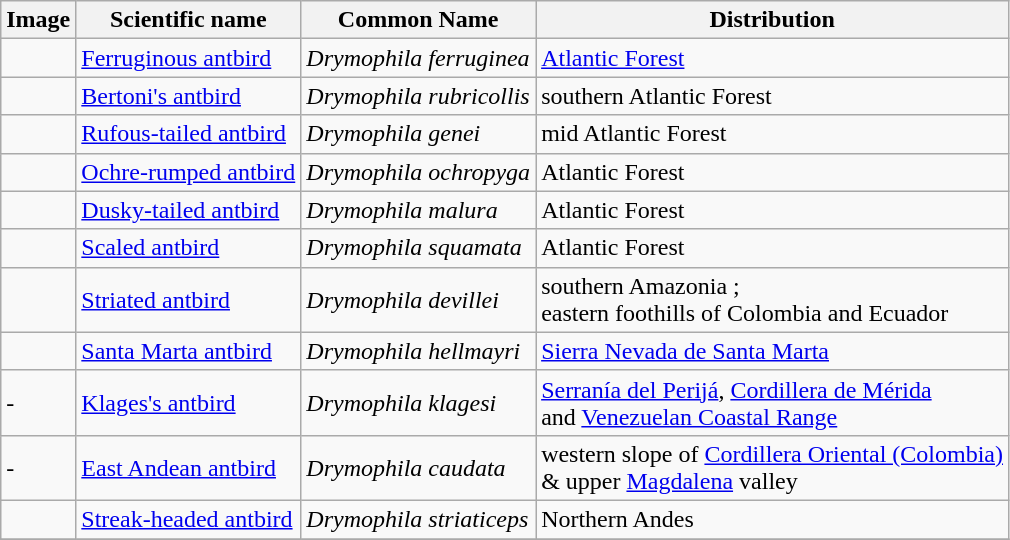<table class="wikitable">
<tr>
<th>Image</th>
<th>Scientific name</th>
<th>Common Name</th>
<th>Distribution</th>
</tr>
<tr>
<td></td>
<td><a href='#'>Ferruginous antbird</a></td>
<td><em>Drymophila ferruginea</em></td>
<td><a href='#'>Atlantic Forest</a></td>
</tr>
<tr>
<td></td>
<td><a href='#'>Bertoni's antbird</a></td>
<td><em>Drymophila rubricollis</em></td>
<td>southern Atlantic Forest</td>
</tr>
<tr>
<td></td>
<td><a href='#'>Rufous-tailed antbird</a></td>
<td><em>Drymophila genei</em></td>
<td>mid Atlantic Forest</td>
</tr>
<tr>
<td></td>
<td><a href='#'>Ochre-rumped antbird</a></td>
<td><em>Drymophila ochropyga</em></td>
<td>Atlantic Forest</td>
</tr>
<tr>
<td></td>
<td><a href='#'>Dusky-tailed antbird</a></td>
<td><em>Drymophila malura</em></td>
<td>Atlantic Forest</td>
</tr>
<tr>
<td></td>
<td><a href='#'>Scaled antbird</a></td>
<td><em>Drymophila squamata</em></td>
<td>Atlantic Forest</td>
</tr>
<tr>
<td></td>
<td><a href='#'>Striated antbird</a></td>
<td><em>Drymophila devillei</em></td>
<td>southern Amazonia ;<br>eastern foothills of Colombia and Ecuador</td>
</tr>
<tr>
<td></td>
<td><a href='#'>Santa Marta antbird</a></td>
<td><em>Drymophila hellmayri</em></td>
<td><a href='#'>Sierra Nevada de Santa Marta</a></td>
</tr>
<tr>
<td>-</td>
<td><a href='#'>Klages's antbird</a></td>
<td><em>Drymophila klagesi</em></td>
<td><a href='#'>Serranía del Perijá</a>, <a href='#'>Cordillera de Mérida</a><br>and <a href='#'>Venezuelan Coastal Range</a></td>
</tr>
<tr>
<td>-</td>
<td><a href='#'>East Andean antbird</a></td>
<td><em>Drymophila caudata</em></td>
<td>western slope of <a href='#'>Cordillera Oriental (Colombia)</a><br>& upper <a href='#'>Magdalena</a> valley</td>
</tr>
<tr>
<td></td>
<td><a href='#'>Streak-headed antbird</a></td>
<td><em>Drymophila striaticeps</em></td>
<td>Northern Andes</td>
</tr>
<tr>
</tr>
</table>
